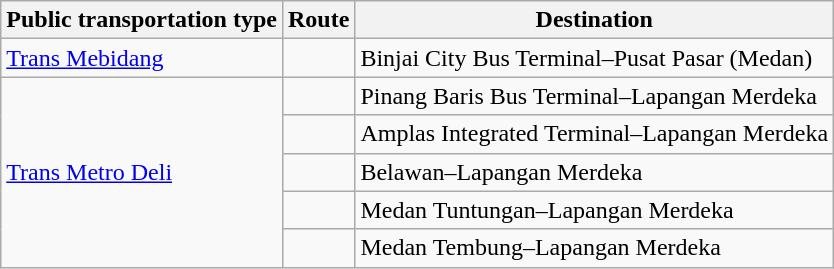<table class="wikitable">
<tr>
<th>Public transportation type</th>
<th>Route</th>
<th>Destination</th>
</tr>
<tr>
<td><a href='#'>Trans Mebidang</a></td>
<td></td>
<td>Binjai City Bus Terminal–Pusat Pasar (Medan)</td>
</tr>
<tr>
<td rowspan="5"><a href='#'>Trans Metro Deli</a></td>
<td></td>
<td>Pinang Baris Bus Terminal–Lapangan Merdeka</td>
</tr>
<tr>
<td></td>
<td>Amplas Integrated Terminal–Lapangan Merdeka</td>
</tr>
<tr>
<td></td>
<td>Belawan–Lapangan Merdeka</td>
</tr>
<tr>
<td></td>
<td>Medan Tuntungan–Lapangan Merdeka</td>
</tr>
<tr>
<td></td>
<td>Medan Tembung–Lapangan Merdeka</td>
</tr>
</table>
